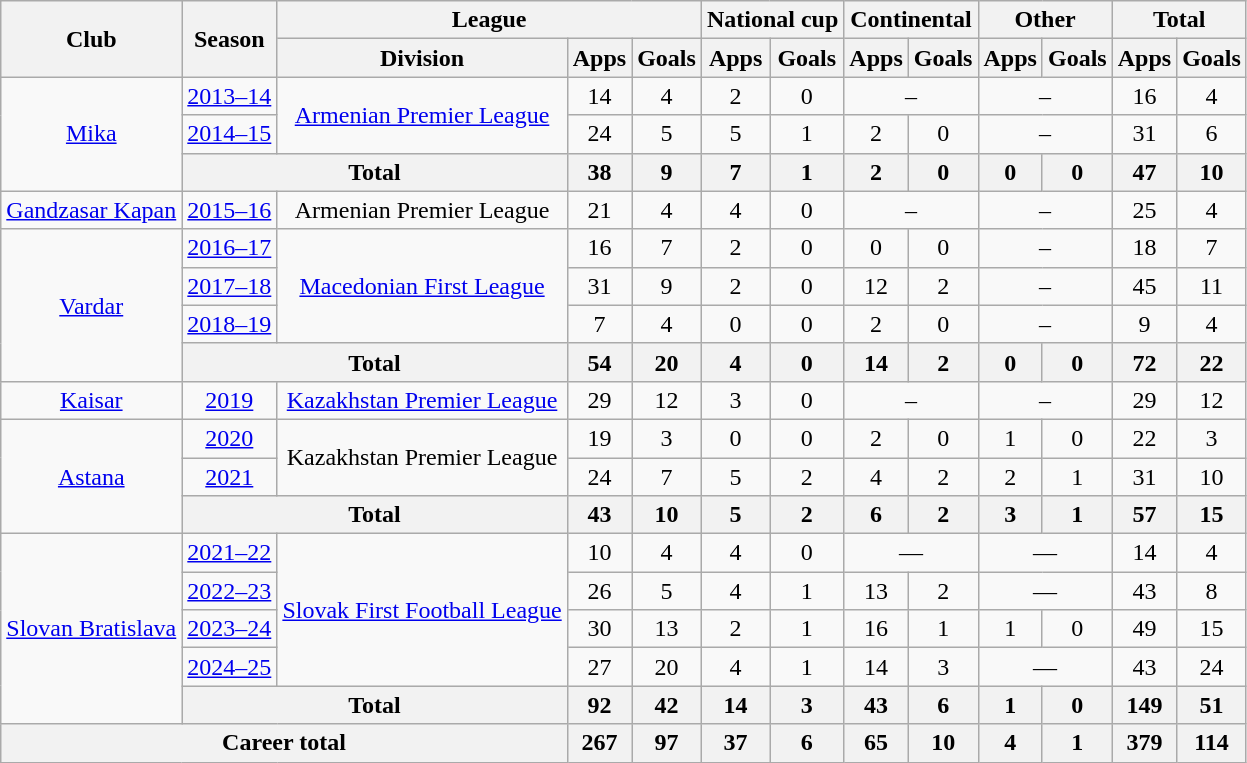<table class="wikitable" style="text-align:center">
<tr>
<th rowspan="2">Club</th>
<th rowspan="2">Season</th>
<th colspan="3">League</th>
<th colspan="2">National cup</th>
<th colspan="2">Continental</th>
<th colspan="2">Other</th>
<th colspan="2">Total</th>
</tr>
<tr>
<th>Division</th>
<th>Apps</th>
<th>Goals</th>
<th>Apps</th>
<th>Goals</th>
<th>Apps</th>
<th>Goals</th>
<th>Apps</th>
<th>Goals</th>
<th>Apps</th>
<th>Goals</th>
</tr>
<tr>
<td rowspan="3"><a href='#'>Mika</a></td>
<td><a href='#'>2013–14</a></td>
<td rowspan="2"><a href='#'>Armenian Premier League</a></td>
<td>14</td>
<td>4</td>
<td>2</td>
<td>0</td>
<td colspan="2">–</td>
<td colspan="2">–</td>
<td>16</td>
<td>4</td>
</tr>
<tr>
<td><a href='#'>2014–15</a></td>
<td>24</td>
<td>5</td>
<td>5</td>
<td>1</td>
<td>2</td>
<td>0</td>
<td colspan="2">–</td>
<td>31</td>
<td>6</td>
</tr>
<tr>
<th colspan="2">Total</th>
<th>38</th>
<th>9</th>
<th>7</th>
<th>1</th>
<th>2</th>
<th>0</th>
<th>0</th>
<th>0</th>
<th>47</th>
<th>10</th>
</tr>
<tr>
<td><a href='#'>Gandzasar Kapan</a></td>
<td><a href='#'>2015–16</a></td>
<td>Armenian Premier League</td>
<td>21</td>
<td>4</td>
<td>4</td>
<td>0</td>
<td colspan="2">–</td>
<td colspan="2">–</td>
<td>25</td>
<td>4</td>
</tr>
<tr>
<td rowspan="4"><a href='#'>Vardar</a></td>
<td><a href='#'>2016–17</a></td>
<td rowspan="3"><a href='#'>Macedonian First League</a></td>
<td>16</td>
<td>7</td>
<td>2</td>
<td>0</td>
<td>0</td>
<td>0</td>
<td colspan="2">–</td>
<td>18</td>
<td>7</td>
</tr>
<tr>
<td><a href='#'>2017–18</a></td>
<td>31</td>
<td>9</td>
<td>2</td>
<td>0</td>
<td>12</td>
<td>2</td>
<td colspan="2">–</td>
<td>45</td>
<td>11</td>
</tr>
<tr>
<td><a href='#'>2018–19</a></td>
<td>7</td>
<td>4</td>
<td>0</td>
<td>0</td>
<td>2</td>
<td>0</td>
<td colspan="2">–</td>
<td>9</td>
<td>4</td>
</tr>
<tr>
<th colspan="2">Total</th>
<th>54</th>
<th>20</th>
<th>4</th>
<th>0</th>
<th>14</th>
<th>2</th>
<th>0</th>
<th>0</th>
<th>72</th>
<th>22</th>
</tr>
<tr>
<td><a href='#'>Kaisar</a></td>
<td><a href='#'>2019</a></td>
<td><a href='#'>Kazakhstan Premier League</a></td>
<td>29</td>
<td>12</td>
<td>3</td>
<td>0</td>
<td colspan="2">–</td>
<td colspan="2">–</td>
<td>29</td>
<td>12</td>
</tr>
<tr>
<td rowspan="3"><a href='#'>Astana</a></td>
<td><a href='#'>2020</a></td>
<td rowspan="2">Kazakhstan Premier League</td>
<td>19</td>
<td>3</td>
<td>0</td>
<td>0</td>
<td>2</td>
<td>0</td>
<td>1</td>
<td>0</td>
<td>22</td>
<td>3</td>
</tr>
<tr>
<td><a href='#'>2021</a></td>
<td>24</td>
<td>7</td>
<td>5</td>
<td>2</td>
<td>4</td>
<td>2</td>
<td>2</td>
<td>1</td>
<td>31</td>
<td>10</td>
</tr>
<tr>
<th colspan="2">Total</th>
<th>43</th>
<th>10</th>
<th>5</th>
<th>2</th>
<th>6</th>
<th>2</th>
<th>3</th>
<th>1</th>
<th>57</th>
<th>15</th>
</tr>
<tr>
<td rowspan="5"><a href='#'>Slovan Bratislava</a></td>
<td><a href='#'>2021–22</a></td>
<td rowspan="4"><a href='#'>Slovak First Football League</a></td>
<td>10</td>
<td>4</td>
<td>4</td>
<td>0</td>
<td colspan="2">—</td>
<td colspan="2">—</td>
<td>14</td>
<td>4</td>
</tr>
<tr>
<td><a href='#'>2022–23</a></td>
<td>26</td>
<td>5</td>
<td>4</td>
<td>1</td>
<td>13</td>
<td>2</td>
<td colspan="2">—</td>
<td>43</td>
<td>8</td>
</tr>
<tr>
<td><a href='#'>2023–24</a></td>
<td>30</td>
<td>13</td>
<td>2</td>
<td>1</td>
<td>16</td>
<td>1</td>
<td>1</td>
<td>0</td>
<td>49</td>
<td>15</td>
</tr>
<tr>
<td><a href='#'>2024–25</a></td>
<td>27</td>
<td>20</td>
<td>4</td>
<td>1</td>
<td>14</td>
<td>3</td>
<td colspan="2">—</td>
<td>43</td>
<td>24</td>
</tr>
<tr>
<th colspan="2">Total</th>
<th>92</th>
<th>42</th>
<th>14</th>
<th>3</th>
<th>43</th>
<th>6</th>
<th>1</th>
<th>0</th>
<th>149</th>
<th>51</th>
</tr>
<tr>
<th colspan="3">Career total</th>
<th>267</th>
<th>97</th>
<th>37</th>
<th>6</th>
<th>65</th>
<th>10</th>
<th>4</th>
<th>1</th>
<th>379</th>
<th>114</th>
</tr>
</table>
